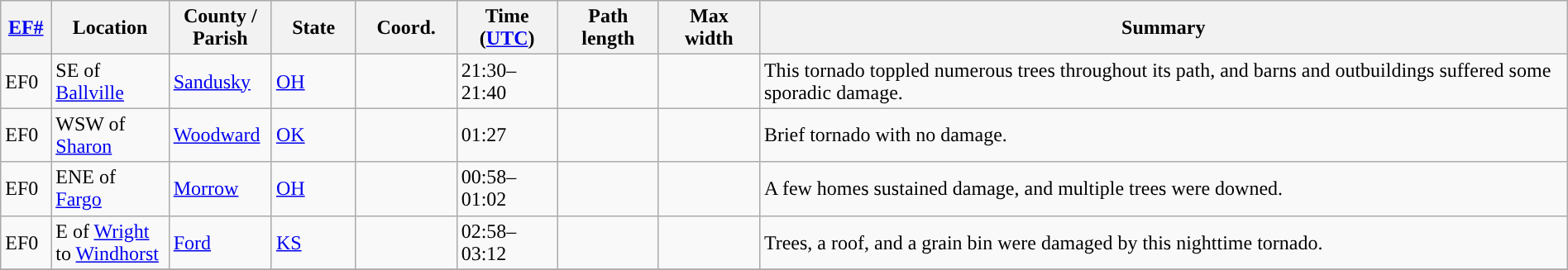<table class="wikitable sortable" style="width:100%;">
<tr>
<th scope="col" width="3%" align="center"><a href='#'>EF#</a></th>
<th scope="col" width="7%" align="center" class="unsortable">Location</th>
<th scope="col" width="6%" align="center" class="unsortable">County / Parish</th>
<th scope="col" width="5%" align="center">State</th>
<th scope="col" width="6%" align="center">Coord.</th>
<th scope="col" width="6%" align="center">Time (<a href='#'>UTC</a>)</th>
<th scope="col" width="6%" align="center">Path length</th>
<th scope="col" width="6%" align="center">Max width</th>
<th scope="col" width="48%" class="unsortable" align="center">Summary</th>
</tr>
<tr>
<td>EF0</td>
<td>SE of <a href='#'>Ballville</a></td>
<td><a href='#'>Sandusky</a></td>
<td><a href='#'>OH</a></td>
<td></td>
<td>21:30–21:40</td>
<td></td>
<td></td>
<td>This tornado toppled numerous trees throughout its path, and barns and outbuildings suffered some sporadic damage.</td>
</tr>
<tr>
<td>EF0</td>
<td>WSW of <a href='#'>Sharon</a></td>
<td><a href='#'>Woodward</a></td>
<td><a href='#'>OK</a></td>
<td></td>
<td>01:27</td>
<td></td>
<td></td>
<td>Brief tornado with no damage.</td>
</tr>
<tr>
<td>EF0</td>
<td>ENE of <a href='#'>Fargo</a></td>
<td><a href='#'>Morrow</a></td>
<td><a href='#'>OH</a></td>
<td></td>
<td>00:58–01:02</td>
<td></td>
<td></td>
<td>A few homes sustained damage, and multiple trees were downed.</td>
</tr>
<tr>
<td>EF0</td>
<td>E of <a href='#'>Wright</a> to <a href='#'>Windhorst</a></td>
<td><a href='#'>Ford</a></td>
<td><a href='#'>KS</a></td>
<td></td>
<td>02:58–03:12</td>
<td></td>
<td></td>
<td>Trees, a roof, and a grain bin were damaged by this nighttime tornado.</td>
</tr>
<tr>
</tr>
</table>
